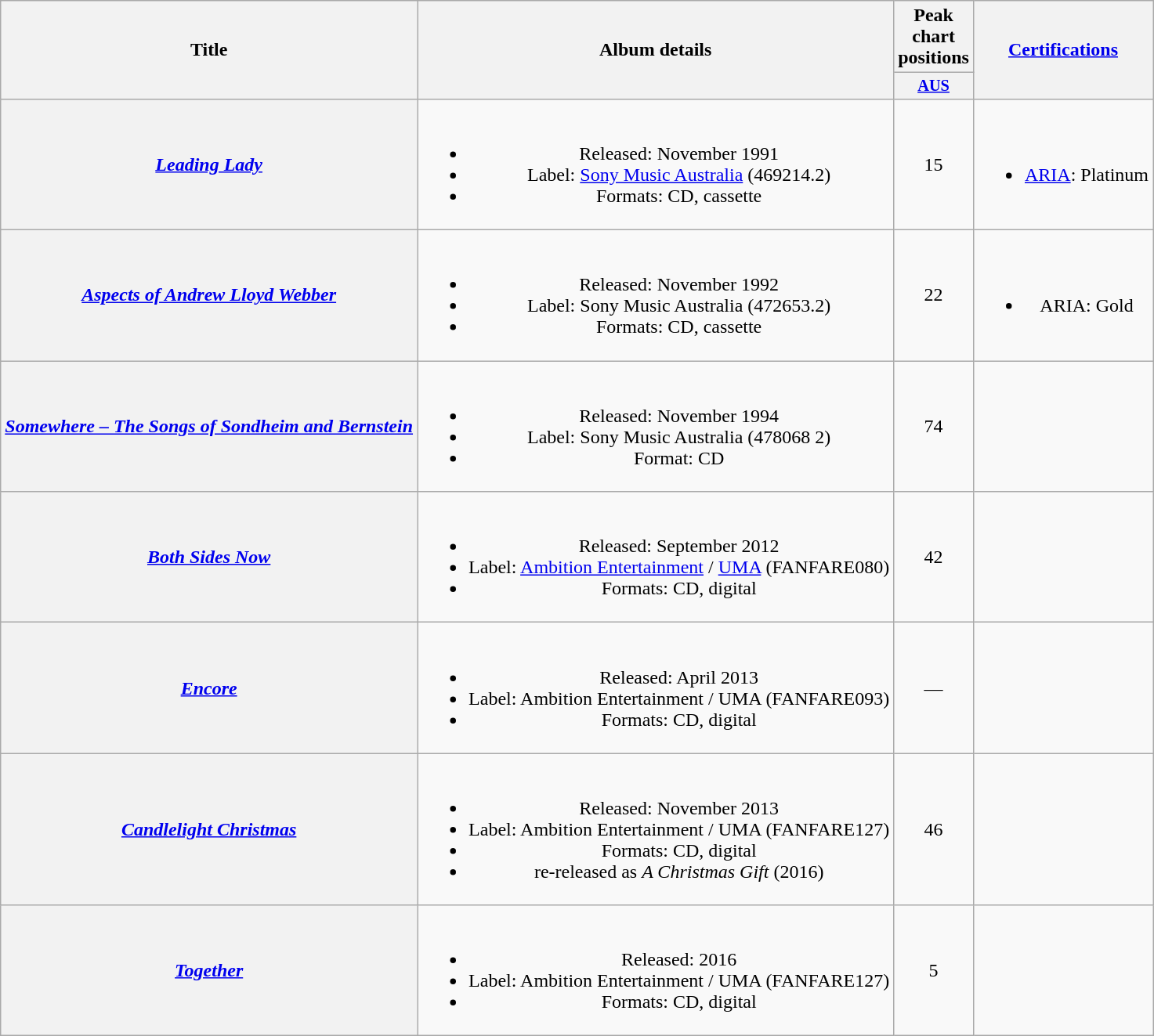<table class="wikitable plainrowheaders" style="text-align:center;" border="1">
<tr>
<th scope="col" rowspan="2">Title</th>
<th scope="col" rowspan="2">Album details</th>
<th scope="col" colspan="1">Peak chart positions</th>
<th scope="col" rowspan="2" style="width:10m;"><a href='#'>Certifications</a></th>
</tr>
<tr>
<th scope="col" style="width:3em; font-size:85%"><a href='#'>AUS</a><br></th>
</tr>
<tr>
<th scope="row"><em><a href='#'>Leading Lady</a></em></th>
<td><br><ul><li>Released: November 1991</li><li>Label: <a href='#'>Sony Music Australia</a> (469214.2)</li><li>Formats: CD, cassette</li></ul></td>
<td>15</td>
<td><br><ul><li><a href='#'>ARIA</a>: Platinum</li></ul></td>
</tr>
<tr>
<th scope="row"><em><a href='#'>Aspects of Andrew Lloyd Webber</a></em></th>
<td><br><ul><li>Released: November 1992</li><li>Label: Sony Music Australia (472653.2)</li><li>Formats: CD, cassette</li></ul></td>
<td>22</td>
<td><br><ul><li>ARIA: Gold</li></ul></td>
</tr>
<tr>
<th scope="row"><em><a href='#'>Somewhere – The Songs of Sondheim and Bernstein</a></em></th>
<td><br><ul><li>Released: November 1994</li><li>Label: Sony Music Australia (478068 2)</li><li>Format: CD</li></ul></td>
<td>74</td>
<td></td>
</tr>
<tr>
<th scope="row"><em><a href='#'>Both Sides Now</a></em></th>
<td><br><ul><li>Released: September 2012</li><li>Label: <a href='#'>Ambition Entertainment</a> / <a href='#'>UMA</a> (FANFARE080)</li><li>Formats: CD, digital</li></ul></td>
<td>42</td>
<td></td>
</tr>
<tr>
<th scope="row"><em><a href='#'>Encore</a></em></th>
<td><br><ul><li>Released: April 2013</li><li>Label: Ambition Entertainment / UMA (FANFARE093)</li><li>Formats: CD, digital</li></ul></td>
<td>—</td>
<td></td>
</tr>
<tr>
<th scope="row"><em><a href='#'>Candlelight Christmas</a></em></th>
<td><br><ul><li>Released: November 2013</li><li>Label: Ambition Entertainment / UMA (FANFARE127)</li><li>Formats: CD, digital</li><li>re-released as <em>A Christmas Gift</em> (2016)</li></ul></td>
<td>46</td>
<td></td>
</tr>
<tr>
<th scope="row"><em><a href='#'>Together</a></em><br></th>
<td><br><ul><li>Released: 2016</li><li>Label: Ambition Entertainment / UMA (FANFARE127)</li><li>Formats: CD, digital</li></ul></td>
<td>5</td>
<td></td>
</tr>
</table>
